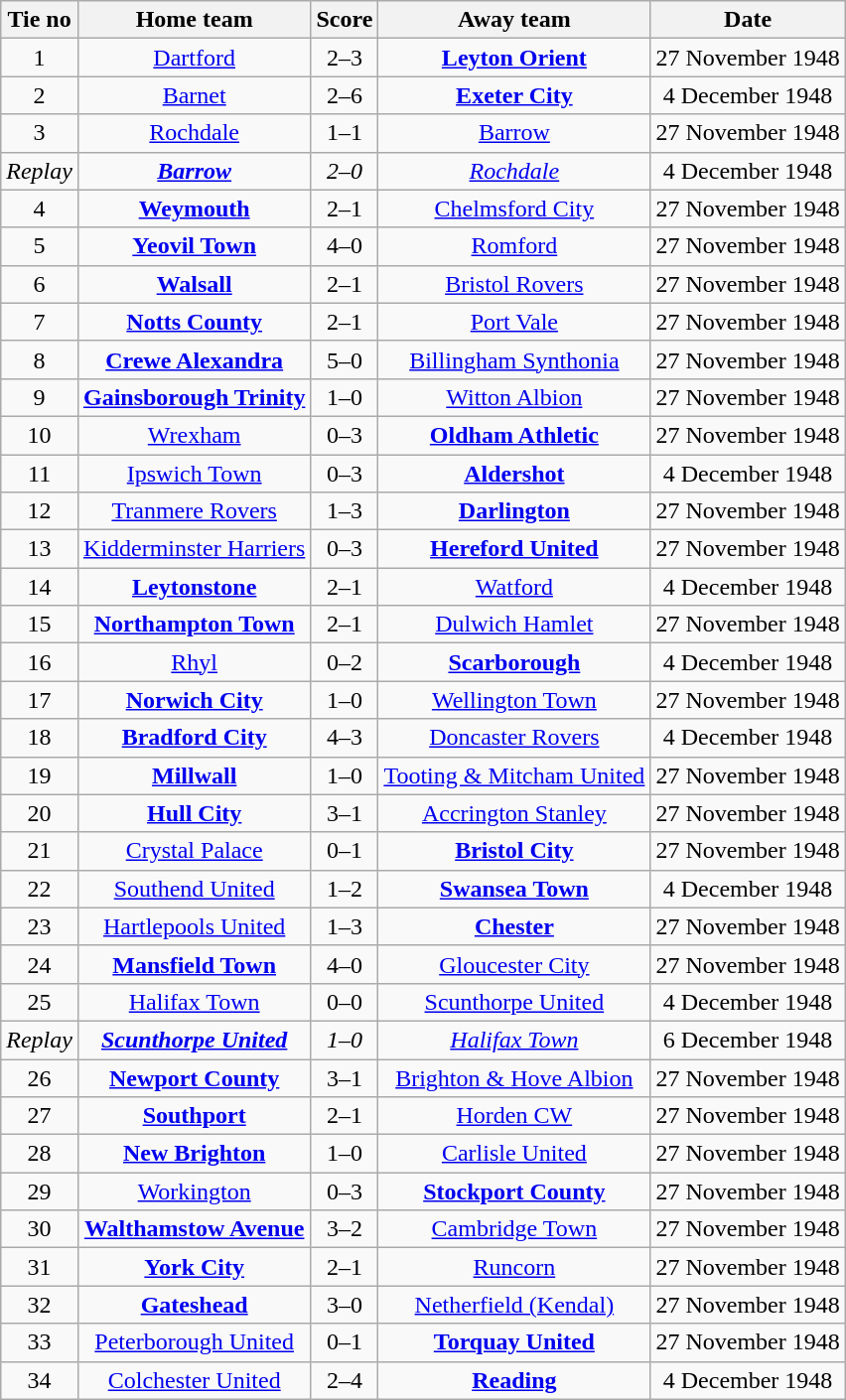<table class="wikitable" style="text-align: center">
<tr>
<th>Tie no</th>
<th>Home team</th>
<th>Score</th>
<th>Away team</th>
<th>Date</th>
</tr>
<tr>
<td>1</td>
<td><a href='#'>Dartford</a></td>
<td>2–3</td>
<td><strong><a href='#'>Leyton Orient</a></strong></td>
<td>27 November 1948</td>
</tr>
<tr>
<td>2</td>
<td><a href='#'>Barnet</a></td>
<td>2–6</td>
<td><strong><a href='#'>Exeter City</a></strong></td>
<td>4 December 1948</td>
</tr>
<tr>
<td>3</td>
<td><a href='#'>Rochdale</a></td>
<td>1–1</td>
<td><a href='#'>Barrow</a></td>
<td>27 November 1948</td>
</tr>
<tr>
<td><em>Replay</em></td>
<td><strong><em><a href='#'>Barrow</a></em></strong></td>
<td><em>2–0</em></td>
<td><em><a href='#'>Rochdale</a></em></td>
<td>4 December 1948</td>
</tr>
<tr>
<td>4</td>
<td><strong><a href='#'>Weymouth</a></strong></td>
<td>2–1</td>
<td><a href='#'>Chelmsford City</a></td>
<td>27 November 1948</td>
</tr>
<tr>
<td>5</td>
<td><strong><a href='#'>Yeovil Town</a></strong></td>
<td>4–0</td>
<td><a href='#'>Romford</a></td>
<td>27 November 1948</td>
</tr>
<tr>
<td>6</td>
<td><strong><a href='#'>Walsall</a></strong></td>
<td>2–1</td>
<td><a href='#'>Bristol Rovers</a></td>
<td>27 November 1948</td>
</tr>
<tr>
<td>7</td>
<td><strong><a href='#'>Notts County</a></strong></td>
<td>2–1</td>
<td><a href='#'>Port Vale</a></td>
<td>27 November 1948</td>
</tr>
<tr>
<td>8</td>
<td><strong><a href='#'>Crewe Alexandra</a></strong></td>
<td>5–0</td>
<td><a href='#'>Billingham Synthonia</a></td>
<td>27 November 1948</td>
</tr>
<tr>
<td>9</td>
<td><strong><a href='#'>Gainsborough Trinity</a></strong></td>
<td>1–0</td>
<td><a href='#'>Witton Albion</a></td>
<td>27 November 1948</td>
</tr>
<tr>
<td>10</td>
<td><a href='#'>Wrexham</a></td>
<td>0–3</td>
<td><strong><a href='#'>Oldham Athletic</a></strong></td>
<td>27 November 1948</td>
</tr>
<tr>
<td>11</td>
<td><a href='#'>Ipswich Town</a></td>
<td>0–3</td>
<td><strong><a href='#'>Aldershot</a></strong></td>
<td>4 December 1948</td>
</tr>
<tr>
<td>12</td>
<td><a href='#'>Tranmere Rovers</a></td>
<td>1–3</td>
<td><strong><a href='#'>Darlington</a></strong></td>
<td>27 November 1948</td>
</tr>
<tr>
<td>13</td>
<td><a href='#'>Kidderminster Harriers</a></td>
<td>0–3</td>
<td><strong><a href='#'>Hereford United</a></strong></td>
<td>27 November 1948</td>
</tr>
<tr>
<td>14</td>
<td><strong><a href='#'>Leytonstone</a></strong></td>
<td>2–1</td>
<td><a href='#'>Watford</a></td>
<td>4 December 1948</td>
</tr>
<tr>
<td>15</td>
<td><strong><a href='#'>Northampton Town</a></strong></td>
<td>2–1</td>
<td><a href='#'>Dulwich Hamlet</a></td>
<td>27 November 1948</td>
</tr>
<tr>
<td>16</td>
<td><a href='#'>Rhyl</a></td>
<td>0–2</td>
<td><strong><a href='#'>Scarborough</a></strong></td>
<td>4 December 1948</td>
</tr>
<tr>
<td>17</td>
<td><strong><a href='#'>Norwich City</a></strong></td>
<td>1–0</td>
<td><a href='#'>Wellington Town</a></td>
<td>27 November 1948</td>
</tr>
<tr>
<td>18</td>
<td><strong><a href='#'>Bradford City</a></strong></td>
<td>4–3</td>
<td><a href='#'>Doncaster Rovers</a></td>
<td>4 December 1948</td>
</tr>
<tr>
<td>19</td>
<td><strong><a href='#'>Millwall</a></strong></td>
<td>1–0</td>
<td><a href='#'>Tooting & Mitcham United</a></td>
<td>27 November 1948</td>
</tr>
<tr>
<td>20</td>
<td><strong><a href='#'>Hull City</a></strong></td>
<td>3–1</td>
<td><a href='#'>Accrington Stanley</a></td>
<td>27 November 1948</td>
</tr>
<tr>
<td>21</td>
<td><a href='#'>Crystal Palace</a></td>
<td>0–1</td>
<td><strong><a href='#'>Bristol City</a></strong></td>
<td>27 November 1948</td>
</tr>
<tr>
<td>22</td>
<td><a href='#'>Southend United</a></td>
<td>1–2</td>
<td><strong><a href='#'>Swansea Town</a></strong></td>
<td>4 December 1948</td>
</tr>
<tr>
<td>23</td>
<td><a href='#'>Hartlepools United</a></td>
<td>1–3</td>
<td><strong><a href='#'>Chester</a></strong></td>
<td>27 November 1948</td>
</tr>
<tr>
<td>24</td>
<td><strong><a href='#'>Mansfield Town</a></strong></td>
<td>4–0</td>
<td><a href='#'>Gloucester City</a></td>
<td>27 November 1948</td>
</tr>
<tr>
<td>25</td>
<td><a href='#'>Halifax Town</a></td>
<td>0–0</td>
<td><a href='#'>Scunthorpe United</a></td>
<td>4 December 1948</td>
</tr>
<tr>
<td><em>Replay</em></td>
<td><strong><em><a href='#'>Scunthorpe United</a></em></strong></td>
<td><em>1–0</em></td>
<td><em><a href='#'>Halifax Town</a></em></td>
<td>6 December 1948</td>
</tr>
<tr>
<td>26</td>
<td><strong><a href='#'>Newport County</a></strong></td>
<td>3–1</td>
<td><a href='#'>Brighton & Hove Albion</a></td>
<td>27 November 1948</td>
</tr>
<tr>
<td>27</td>
<td><strong><a href='#'>Southport</a></strong></td>
<td>2–1</td>
<td><a href='#'>Horden CW</a></td>
<td>27 November 1948</td>
</tr>
<tr>
<td>28</td>
<td><strong><a href='#'>New Brighton</a></strong></td>
<td>1–0</td>
<td><a href='#'>Carlisle United</a></td>
<td>27 November 1948</td>
</tr>
<tr>
<td>29</td>
<td><a href='#'>Workington</a></td>
<td>0–3</td>
<td><strong><a href='#'>Stockport County</a></strong></td>
<td>27 November 1948</td>
</tr>
<tr>
<td>30</td>
<td><strong><a href='#'>Walthamstow Avenue</a></strong></td>
<td>3–2</td>
<td><a href='#'>Cambridge Town</a></td>
<td>27 November 1948</td>
</tr>
<tr>
<td>31</td>
<td><strong><a href='#'>York City</a></strong></td>
<td>2–1</td>
<td><a href='#'>Runcorn</a></td>
<td>27 November 1948</td>
</tr>
<tr>
<td>32</td>
<td><strong><a href='#'>Gateshead</a></strong></td>
<td>3–0</td>
<td><a href='#'>Netherfield (Kendal)</a></td>
<td>27 November 1948</td>
</tr>
<tr>
<td>33</td>
<td><a href='#'>Peterborough United</a></td>
<td>0–1</td>
<td><strong><a href='#'>Torquay United</a></strong></td>
<td>27 November 1948</td>
</tr>
<tr>
<td>34</td>
<td><a href='#'>Colchester United</a></td>
<td>2–4</td>
<td><strong><a href='#'>Reading</a></strong></td>
<td>4 December 1948</td>
</tr>
</table>
